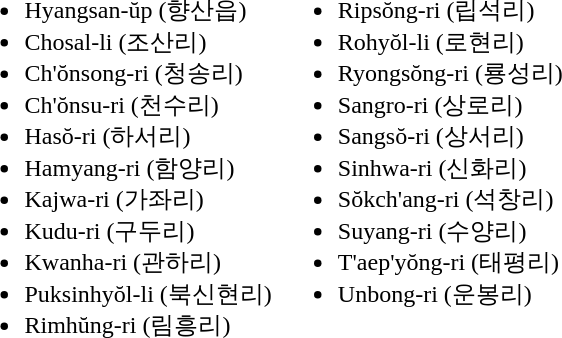<table>
<tr>
<td valign="top"><br><ul><li>Hyangsan-ŭp (향산읍)</li><li>Chosal-li (조산리)</li><li>Ch'ŏnsong-ri (청송리)</li><li>Ch'ŏnsu-ri (천수리)</li><li>Hasŏ-ri (하서리)</li><li>Hamyang-ri (함양리)</li><li>Kajwa-ri (가좌리)</li><li>Kudu-ri (구두리)</li><li>Kwanha-ri (관하리)</li><li>Puksinhyŏl-li (북신현리)</li><li>Rimhŭng-ri (림흥리)</li></ul></td>
<td valign="top"><br><ul><li>Ripsŏng-ri (립석리)</li><li>Rohyŏl-li (로현리)</li><li>Ryongsŏng-ri (룡성리)</li><li>Sangro-ri (상로리)</li><li>Sangsŏ-ri (상서리)</li><li>Sinhwa-ri (신화리)</li><li>Sŏkch'ang-ri (석창리)</li><li>Suyang-ri (수양리)</li><li>T'aep'yŏng-ri (태평리)</li><li>Unbong-ri (운봉리)</li></ul></td>
</tr>
</table>
